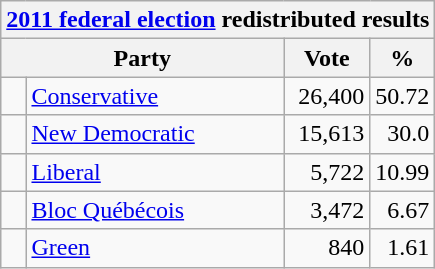<table class="wikitable">
<tr>
<th colspan="4"><a href='#'>2011 federal election</a> redistributed results</th>
</tr>
<tr>
<th bgcolor="#DDDDFF" width="130px" colspan="2">Party</th>
<th bgcolor="#DDDDFF" width="50px">Vote</th>
<th bgcolor="#DDDDFF" width="30px">%</th>
</tr>
<tr>
<td> </td>
<td><a href='#'>Conservative</a></td>
<td align=right>26,400</td>
<td align=right>50.72</td>
</tr>
<tr>
<td> </td>
<td><a href='#'>New Democratic</a></td>
<td align=right>15,613</td>
<td align=right>30.0</td>
</tr>
<tr>
<td> </td>
<td><a href='#'>Liberal</a></td>
<td align=right>5,722</td>
<td align=right>10.99</td>
</tr>
<tr>
<td> </td>
<td><a href='#'>Bloc Québécois</a></td>
<td align=right>3,472</td>
<td align=right>6.67</td>
</tr>
<tr>
<td> </td>
<td><a href='#'>Green</a></td>
<td align=right>840</td>
<td align=right>1.61</td>
</tr>
</table>
